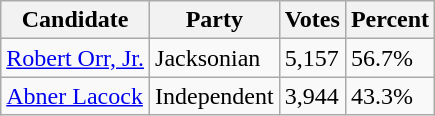<table class=wikitable>
<tr>
<th>Candidate</th>
<th>Party</th>
<th>Votes</th>
<th>Percent</th>
</tr>
<tr>
<td><a href='#'>Robert Orr, Jr.</a></td>
<td>Jacksonian</td>
<td>5,157</td>
<td>56.7%</td>
</tr>
<tr>
<td><a href='#'>Abner Lacock</a></td>
<td>Independent</td>
<td>3,944</td>
<td>43.3%</td>
</tr>
</table>
